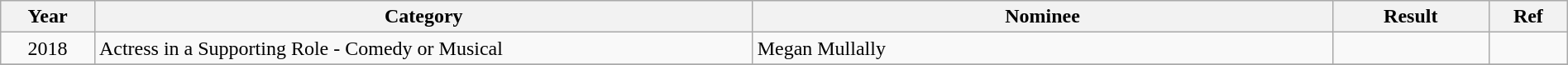<table class="wikitable" style="width:100%;">
<tr>
<th style="width:6%;">Year</th>
<th style="width:42%;">Category</th>
<th style="width:37%;">Nominee</th>
<th style="width:10%;">Result</th>
<th style="width:5%;">Ref</th>
</tr>
<tr>
<td rowspan="1" style="text-align:center;">2018</td>
<td rowspan="1">Actress in a Supporting Role - Comedy or Musical</td>
<td>Megan Mullally</td>
<td></td>
<td rowspan="1" style="text-align:center;"></td>
</tr>
<tr>
</tr>
</table>
